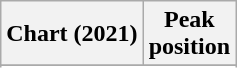<table class="wikitable sortable plainrowheaders" style="text-align:center">
<tr>
<th scope="col">Chart (2021)</th>
<th scope="col">Peak<br>position</th>
</tr>
<tr>
</tr>
<tr>
</tr>
<tr>
</tr>
</table>
